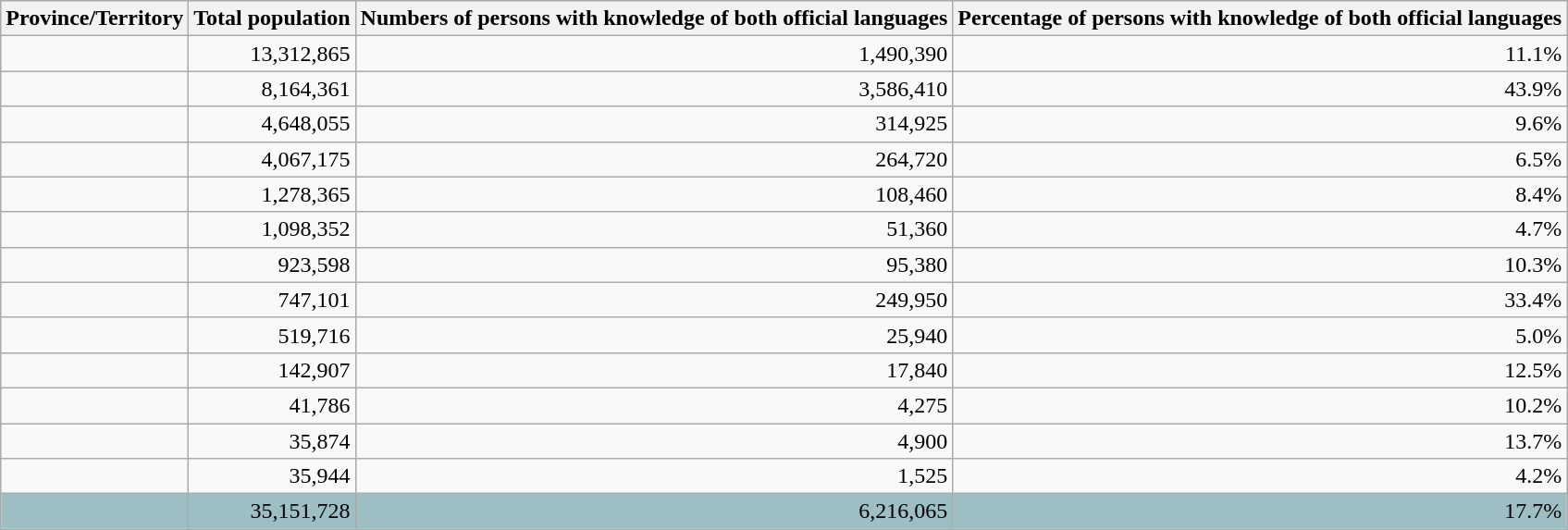<table class="wikitable sortable">
<tr>
<th><strong>Province/Territory</strong></th>
<th><strong>Total population</strong></th>
<th><strong>Numbers of persons with knowledge of both official languages</strong></th>
<th><strong>Percentage of persons with knowledge of both official languages </strong></th>
</tr>
<tr>
<td></td>
<td align=right>13,312,865</td>
<td align=right>1,490,390</td>
<td align=right>11.1%</td>
</tr>
<tr>
<td></td>
<td align=right>8,164,361</td>
<td align=right>3,586,410</td>
<td align=right>43.9%</td>
</tr>
<tr>
<td></td>
<td align=right>4,648,055</td>
<td align=right>314,925</td>
<td align=right>9.6%</td>
</tr>
<tr>
<td></td>
<td align=right>4,067,175</td>
<td align=right>264,720</td>
<td align=right>6.5%</td>
</tr>
<tr>
<td></td>
<td align=right>1,278,365</td>
<td align=right>108,460</td>
<td align=right>8.4%</td>
</tr>
<tr>
<td></td>
<td align=right>1,098,352</td>
<td align=right>51,360</td>
<td align=right>4.7%</td>
</tr>
<tr>
<td></td>
<td align=right>923,598</td>
<td align=right>95,380</td>
<td align=right>10.3%</td>
</tr>
<tr>
<td></td>
<td align=right>747,101</td>
<td align=right>249,950</td>
<td align=right>33.4%</td>
</tr>
<tr>
<td></td>
<td align=right>519,716</td>
<td align=right>25,940</td>
<td align=right>5.0%</td>
</tr>
<tr>
<td></td>
<td align=right>142,907</td>
<td align=right>17,840</td>
<td align=right>12.5%</td>
</tr>
<tr>
<td></td>
<td align=right>41,786</td>
<td align=right>4,275</td>
<td align=right>10.2%</td>
</tr>
<tr>
<td></td>
<td align=right>35,874</td>
<td align=right>4,900</td>
<td align=right>13.7%</td>
</tr>
<tr>
<td></td>
<td align=right>35,944</td>
<td align=right>1,525</td>
<td align=right>4.2%</td>
</tr>
<tr style="background:#9DBEC3;">
<td><strong></strong> </td>
<td align=right>35,151,728</td>
<td align=right>6,216,065</td>
<td align=right>17.7%</td>
</tr>
</table>
